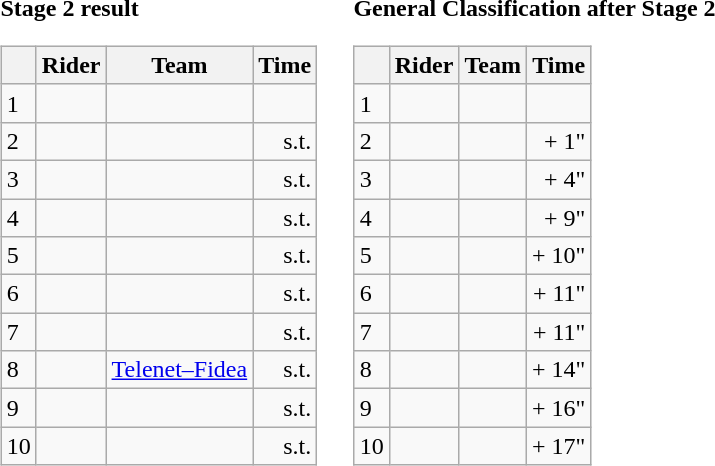<table>
<tr>
<td><strong>Stage 2 result</strong><br><table class="wikitable">
<tr>
<th></th>
<th>Rider</th>
<th>Team</th>
<th>Time</th>
</tr>
<tr>
<td>1</td>
<td></td>
<td></td>
<td align="right"></td>
</tr>
<tr>
<td>2</td>
<td></td>
<td></td>
<td align="right">s.t.</td>
</tr>
<tr>
<td>3</td>
<td></td>
<td></td>
<td align="right">s.t.</td>
</tr>
<tr>
<td>4</td>
<td></td>
<td></td>
<td align="right">s.t.</td>
</tr>
<tr>
<td>5</td>
<td></td>
<td></td>
<td align="right">s.t.</td>
</tr>
<tr>
<td>6</td>
<td></td>
<td></td>
<td align="right">s.t.</td>
</tr>
<tr>
<td>7</td>
<td> </td>
<td></td>
<td align="right">s.t.</td>
</tr>
<tr>
<td>8</td>
<td></td>
<td><a href='#'>Telenet–Fidea</a></td>
<td align="right">s.t.</td>
</tr>
<tr>
<td>9</td>
<td></td>
<td></td>
<td align="right">s.t.</td>
</tr>
<tr>
<td>10</td>
<td></td>
<td></td>
<td align="right">s.t.</td>
</tr>
</table>
</td>
<td></td>
<td><strong>General Classification after Stage 2</strong><br><table class="wikitable">
<tr>
<th></th>
<th>Rider</th>
<th>Team</th>
<th>Time</th>
</tr>
<tr>
<td>1</td>
<td> </td>
<td></td>
<td align="right"></td>
</tr>
<tr>
<td>2</td>
<td></td>
<td></td>
<td align="right">+ 1"</td>
</tr>
<tr>
<td>3</td>
<td></td>
<td></td>
<td align="right">+ 4"</td>
</tr>
<tr>
<td>4</td>
<td></td>
<td></td>
<td align="right">+ 9"</td>
</tr>
<tr>
<td>5</td>
<td> </td>
<td></td>
<td align="right">+ 10"</td>
</tr>
<tr>
<td>6</td>
<td> </td>
<td></td>
<td align="right">+ 11"</td>
</tr>
<tr>
<td>7</td>
<td></td>
<td></td>
<td align="right">+ 11"</td>
</tr>
<tr>
<td>8</td>
<td></td>
<td></td>
<td align="right">+ 14"</td>
</tr>
<tr>
<td>9</td>
<td></td>
<td></td>
<td align="right">+ 16"</td>
</tr>
<tr>
<td>10</td>
<td></td>
<td></td>
<td align="right">+ 17"</td>
</tr>
</table>
</td>
</tr>
</table>
